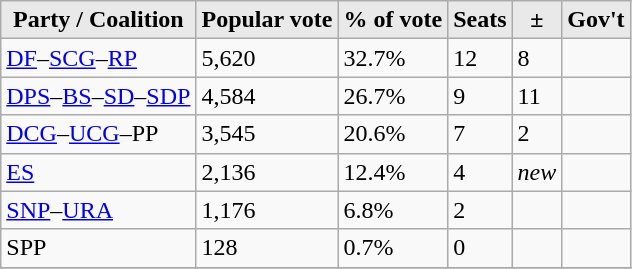<table class="wikitable">
<tr>
<th style="background-color:#E9E9E9">Party / Coalition</th>
<th style="background-color:#E9E9E9">Popular vote</th>
<th style="background-color:#E9E9E9">% of vote</th>
<th style="background-color:#E9E9E9">Seats</th>
<th style="background-color:#E9E9E9">±</th>
<th style="background-color:#E9E9E9">Gov't</th>
</tr>
<tr>
<td align="left"><a href='#'>DF</a>–<a href='#'>SCG</a>–<a href='#'>RP</a></td>
<td>5,620</td>
<td>32.7%</td>
<td>12</td>
<td>8</td>
<td></td>
</tr>
<tr>
<td align="left"><a href='#'>DPS</a>–<a href='#'>BS</a>–<a href='#'>SD</a>–<a href='#'>SDP</a></td>
<td>4,584</td>
<td>26.7%</td>
<td>9</td>
<td>11</td>
<td></td>
</tr>
<tr>
<td align="left"><a href='#'>DCG</a>–<a href='#'>UCG</a>–PP</td>
<td>3,545</td>
<td>20.6%</td>
<td>7</td>
<td>2</td>
<td></td>
</tr>
<tr>
<td align="left"><a href='#'>ES</a></td>
<td>2,136</td>
<td>12.4%</td>
<td>4</td>
<td><em>new</em></td>
<td></td>
</tr>
<tr>
<td align="left"><a href='#'>SNP</a>–<a href='#'>URA</a></td>
<td>1,176</td>
<td>6.8%</td>
<td>2</td>
<td></td>
<td></td>
</tr>
<tr>
<td align="left">SPP</td>
<td>128</td>
<td>0.7%</td>
<td>0</td>
<td></td>
<td></td>
</tr>
<tr>
</tr>
</table>
